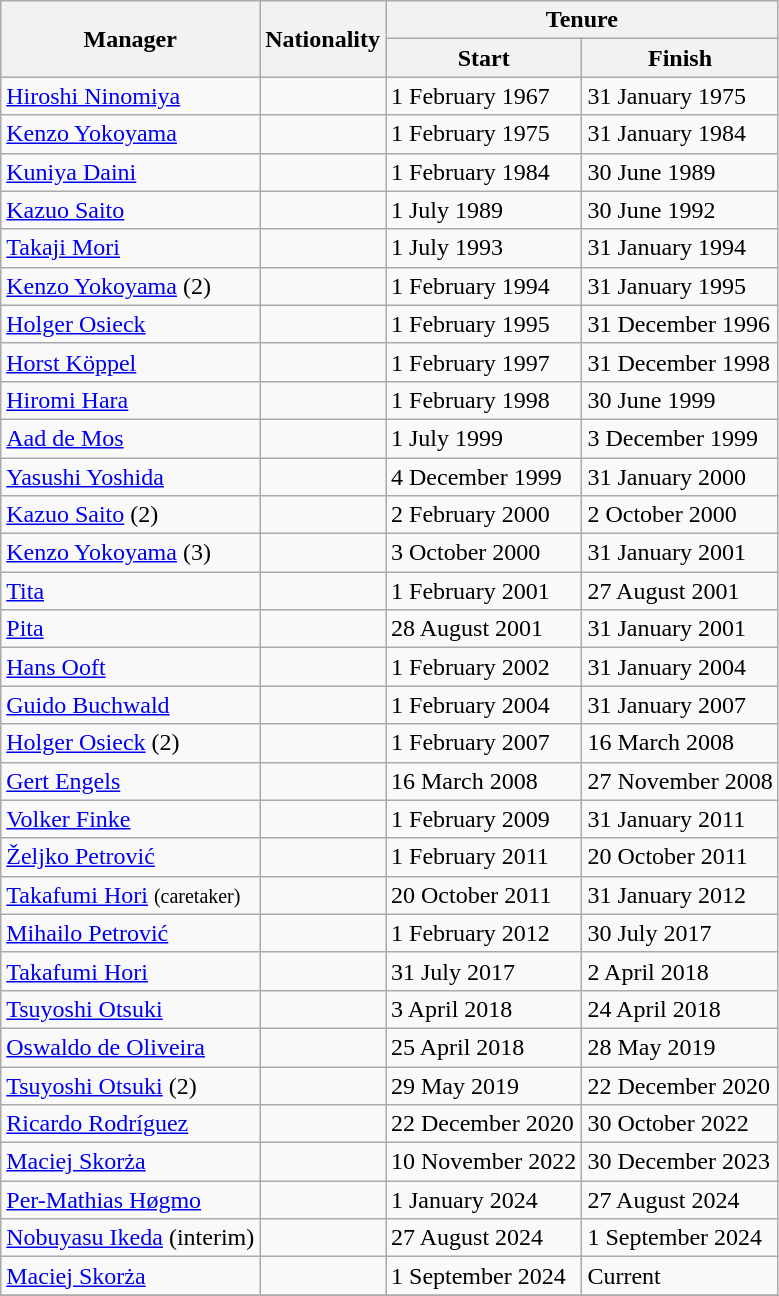<table class="wikitable sortable">
<tr>
<th rowspan="2">Manager</th>
<th rowspan="2">Nationality</th>
<th colspan="2">Tenure</th>
</tr>
<tr>
<th>Start</th>
<th>Finish</th>
</tr>
<tr>
<td><a href='#'>Hiroshi Ninomiya</a></td>
<td></td>
<td>1 February 1967</td>
<td>31 January 1975<br></td>
</tr>
<tr>
<td><a href='#'>Kenzo Yokoyama</a></td>
<td></td>
<td>1 February 1975</td>
<td>31 January 1984<br></td>
</tr>
<tr>
<td><a href='#'>Kuniya Daini</a></td>
<td></td>
<td>1 February 1984</td>
<td>30 June 1989<br></td>
</tr>
<tr>
<td><a href='#'>Kazuo Saito</a></td>
<td></td>
<td>1 July 1989</td>
<td>30 June 1992<br></td>
</tr>
<tr>
<td><a href='#'>Takaji Mori</a></td>
<td></td>
<td>1 July 1993</td>
<td>31 January 1994<br></td>
</tr>
<tr>
<td><a href='#'>Kenzo Yokoyama</a> (2)</td>
<td></td>
<td>1 February 1994</td>
<td>31 January 1995<br></td>
</tr>
<tr>
<td><a href='#'>Holger Osieck</a></td>
<td></td>
<td>1 February 1995</td>
<td>31 December 1996<br></td>
</tr>
<tr>
<td><a href='#'>Horst Köppel</a></td>
<td></td>
<td>1 February 1997</td>
<td>31 December 1998<br></td>
</tr>
<tr>
<td><a href='#'>Hiromi Hara</a></td>
<td></td>
<td>1 February 1998</td>
<td>30 June 1999<br></td>
</tr>
<tr>
<td><a href='#'>Aad de Mos</a></td>
<td></td>
<td>1 July 1999</td>
<td>3 December 1999<br></td>
</tr>
<tr>
<td><a href='#'>Yasushi Yoshida</a></td>
<td></td>
<td>4 December 1999</td>
<td>31 January 2000<br></td>
</tr>
<tr>
<td><a href='#'>Kazuo Saito</a> (2)</td>
<td></td>
<td>2 February 2000</td>
<td>2 October 2000<br></td>
</tr>
<tr>
<td><a href='#'>Kenzo Yokoyama</a> (3)</td>
<td></td>
<td>3 October 2000</td>
<td>31 January 2001<br></td>
</tr>
<tr>
<td><a href='#'>Tita</a></td>
<td></td>
<td>1 February 2001</td>
<td>27 August 2001<br></td>
</tr>
<tr>
<td><a href='#'>Pita</a></td>
<td></td>
<td>28 August 2001</td>
<td>31 January 2001<br></td>
</tr>
<tr>
<td><a href='#'>Hans Ooft</a></td>
<td></td>
<td>1 February 2002</td>
<td>31 January 2004<br></td>
</tr>
<tr>
<td><a href='#'>Guido Buchwald</a></td>
<td></td>
<td>1 February 2004</td>
<td>31 January 2007<br></td>
</tr>
<tr>
<td><a href='#'>Holger Osieck</a> (2)</td>
<td></td>
<td>1 February 2007</td>
<td>16 March 2008<br></td>
</tr>
<tr>
<td><a href='#'>Gert Engels</a></td>
<td></td>
<td>16 March 2008</td>
<td>27 November 2008<br></td>
</tr>
<tr>
<td><a href='#'>Volker Finke</a></td>
<td></td>
<td>1 February 2009</td>
<td>31 January 2011<br></td>
</tr>
<tr>
<td><a href='#'>Željko Petrović</a></td>
<td></td>
<td>1 February 2011</td>
<td>20 October 2011<br></td>
</tr>
<tr>
<td><a href='#'>Takafumi Hori</a> <small>(caretaker)</small></td>
<td></td>
<td>20 October 2011</td>
<td>31 January 2012<br></td>
</tr>
<tr>
<td><a href='#'>Mihailo Petrović</a></td>
<td></td>
<td>1 February 2012</td>
<td>30 July 2017<br></td>
</tr>
<tr>
<td><a href='#'>Takafumi Hori</a></td>
<td></td>
<td>31 July 2017</td>
<td>2 April 2018<br></td>
</tr>
<tr>
<td><a href='#'>Tsuyoshi Otsuki</a></td>
<td></td>
<td>3 April 2018</td>
<td>24 April 2018<br></td>
</tr>
<tr>
<td><a href='#'>Oswaldo de Oliveira</a></td>
<td></td>
<td>25 April 2018</td>
<td>28 May 2019<br></td>
</tr>
<tr>
<td><a href='#'>Tsuyoshi Otsuki</a> (2)</td>
<td></td>
<td>29 May 2019</td>
<td>22 December 2020<br></td>
</tr>
<tr>
<td><a href='#'>Ricardo Rodríguez</a></td>
<td></td>
<td>22 December 2020<br></td>
<td>30 October 2022</td>
</tr>
<tr>
<td><a href='#'>Maciej Skorża</a></td>
<td></td>
<td>10 November 2022<br></td>
<td>30 December 2023</td>
</tr>
<tr>
<td><a href='#'>Per-Mathias Høgmo</a></td>
<td></td>
<td>1 January 2024<br></td>
<td>27 August 2024</td>
</tr>
<tr>
<td><a href='#'>Nobuyasu Ikeda</a> (interim)</td>
<td></td>
<td>27 August 2024<br></td>
<td>1 September 2024</td>
</tr>
<tr>
<td><a href='#'>Maciej Skorża</a></td>
<td></td>
<td>1 September 2024<br></td>
<td>Current</td>
</tr>
<tr>
</tr>
</table>
